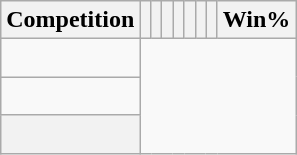<table class="wikitable sortable" style="text-align: center;">
<tr>
<th>Competition</th>
<th></th>
<th></th>
<th></th>
<th></th>
<th></th>
<th></th>
<th></th>
<th>Win%</th>
</tr>
<tr>
<td align="left"><br></td>
</tr>
<tr>
<td align="left"><br></td>
</tr>
<tr class="sortbottom">
<th><br></th>
</tr>
</table>
